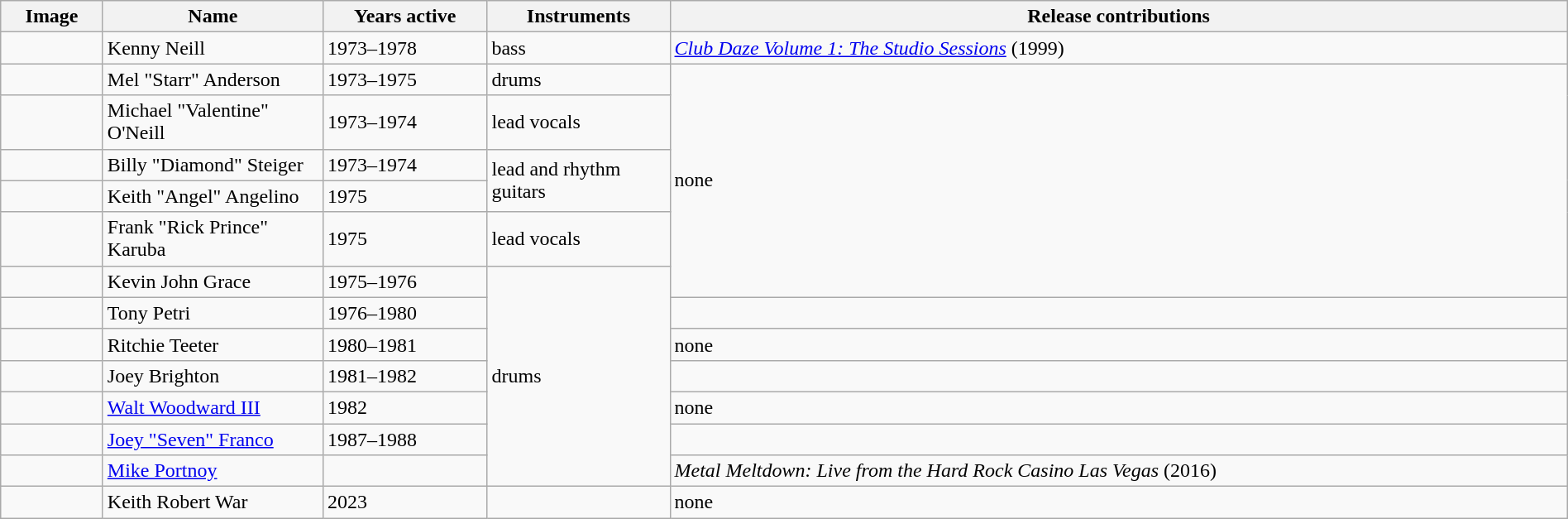<table class="wikitable" border="1" width=100%>
<tr>
<th width="75">Image</th>
<th width="170">Name</th>
<th width="125">Years active</th>
<th width="140">Instruments</th>
<th>Release contributions</th>
</tr>
<tr>
<td></td>
<td>Kenny Neill</td>
<td>1973–1978</td>
<td>bass</td>
<td><em><a href='#'>Club Daze Volume 1: The Studio Sessions</a></em> (1999)</td>
</tr>
<tr>
<td></td>
<td>Mel "Starr" Anderson</td>
<td>1973–1975</td>
<td>drums</td>
<td rowspan="6">none</td>
</tr>
<tr>
<td></td>
<td>Michael "Valentine" O'Neill</td>
<td>1973–1974</td>
<td>lead vocals</td>
</tr>
<tr>
<td></td>
<td>Billy "Diamond" Steiger</td>
<td>1973–1974 </td>
<td rowspan="2">lead and rhythm guitars</td>
</tr>
<tr>
<td></td>
<td>Keith "Angel" Angelino</td>
<td>1975 </td>
</tr>
<tr>
<td></td>
<td>Frank "Rick Prince" Karuba</td>
<td>1975</td>
<td>lead vocals</td>
</tr>
<tr>
<td></td>
<td>Kevin John Grace</td>
<td>1975–1976</td>
<td rowspan="7">drums</td>
</tr>
<tr>
<td></td>
<td>Tony Petri</td>
<td>1976–1980 </td>
<td></td>
</tr>
<tr>
<td></td>
<td>Ritchie Teeter</td>
<td>1980–1981 </td>
<td>none</td>
</tr>
<tr>
<td></td>
<td>Joey Brighton</td>
<td>1981–1982 </td>
<td></td>
</tr>
<tr>
<td></td>
<td><a href='#'>Walt Woodward III</a></td>
<td>1982 </td>
<td>none</td>
</tr>
<tr>
<td></td>
<td><a href='#'>Joey "Seven" Franco</a></td>
<td>1987–1988</td>
<td></td>
</tr>
<tr>
<td></td>
<td><a href='#'>Mike Portnoy</a></td>
<td></td>
<td><em>Metal Meltdown: Live from the Hard Rock Casino Las Vegas</em> (2016)</td>
</tr>
<tr>
<td></td>
<td>Keith Robert War</td>
<td>2023</td>
<td></td>
<td>none</td>
</tr>
</table>
